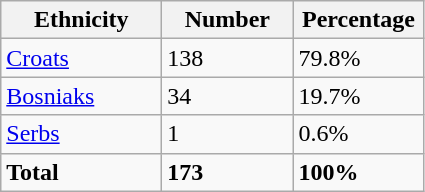<table class="wikitable">
<tr>
<th width="100px">Ethnicity</th>
<th width="80px">Number</th>
<th width="80px">Percentage</th>
</tr>
<tr>
<td><a href='#'>Croats</a></td>
<td>138</td>
<td>79.8%</td>
</tr>
<tr>
<td><a href='#'>Bosniaks</a></td>
<td>34</td>
<td>19.7%</td>
</tr>
<tr>
<td><a href='#'>Serbs</a></td>
<td>1</td>
<td>0.6%</td>
</tr>
<tr>
<td><strong>Total</strong></td>
<td><strong>173</strong></td>
<td><strong>100%</strong></td>
</tr>
</table>
